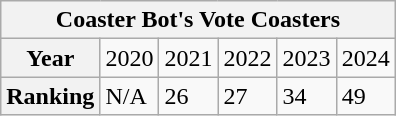<table class="wikitable">
<tr>
<th colspan="6">Coaster Bot's Vote Coasters</th>
</tr>
<tr>
<th>Year</th>
<td>2020</td>
<td>2021</td>
<td>2022</td>
<td>2023</td>
<td>2024</td>
</tr>
<tr>
<th>Ranking</th>
<td>N/A</td>
<td>26</td>
<td>27</td>
<td>34</td>
<td>49</td>
</tr>
</table>
